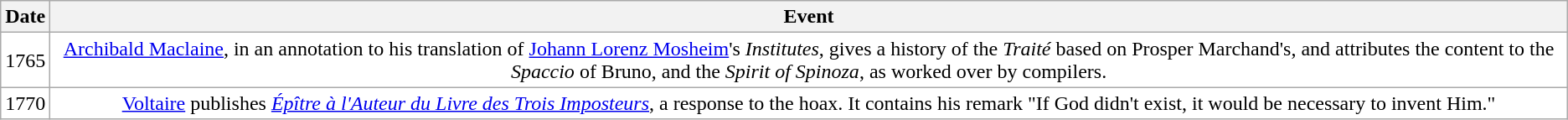<table class="wikitable" style="text-align: center;border:none;background:transparent;">
<tr>
<th>Date</th>
<th>Event</th>
</tr>
<tr>
<td>1765</td>
<td><a href='#'>Archibald Maclaine</a>, in an annotation to his translation of <a href='#'>Johann Lorenz Mosheim</a>'s <em>Institutes</em>, gives a history of the <em>Traité</em> based on Prosper Marchand's, and attributes the content to the <em>Spaccio</em> of Bruno, and the <em>Spirit of Spinoza</em>, as worked over by compilers.</td>
</tr>
<tr>
<td>1770</td>
<td><a href='#'>Voltaire</a> publishes <em><a href='#'>Épître à l'Auteur du Livre des Trois Imposteurs</a></em>, a response to the hoax. It contains his remark "If God didn't exist, it would be necessary to invent Him."</td>
</tr>
</table>
